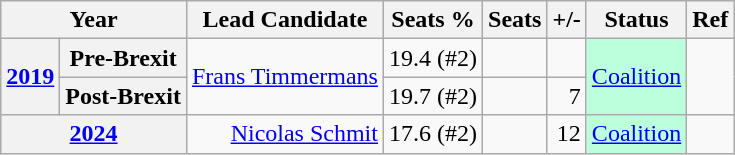<table class="wikitable" style="text-align:right">
<tr>
<th colspan=2>Year</th>
<th>Lead Candidate</th>
<th>Seats %</th>
<th>Seats</th>
<th>+/-</th>
<th>Status</th>
<th>Ref</th>
</tr>
<tr>
<th rowspan=2><a href='#'>2019</a></th>
<th>Pre-Brexit</th>
<td rowspan=2><a href='#'>Frans Timmermans</a></td>
<td>19.4 (#2)</td>
<td></td>
<td></td>
<td rowspan=2 style="background:#bfd; vertical-align:middle; text-align:center; "><a href='#'>Coalition</a></td>
<td rowspan=2></td>
</tr>
<tr>
<th>Post-Brexit</th>
<td>19.7 (#2)</td>
<td></td>
<td> 7</td>
</tr>
<tr>
<th colspan=2><a href='#'>2024</a></th>
<td><a href='#'>Nicolas Schmit</a></td>
<td>17.6 (#2)</td>
<td></td>
<td> 12</td>
<td style="background:#bfd; vertical-align:middle; text-align:center; "><a href='#'>Coalition</a></td>
<td></td>
</tr>
</table>
